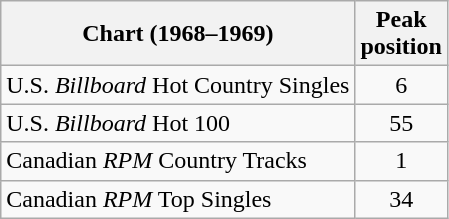<table class="wikitable sortable">
<tr>
<th align="left">Chart (1968–1969)</th>
<th align="center">Peak<br>position</th>
</tr>
<tr>
<td align="left">U.S. <em>Billboard</em> Hot Country Singles</td>
<td align="center">6</td>
</tr>
<tr>
<td align="left">U.S. <em>Billboard</em> Hot 100</td>
<td align="center">55</td>
</tr>
<tr>
<td align="left">Canadian <em>RPM</em> Country Tracks</td>
<td align="center">1</td>
</tr>
<tr>
<td align="left">Canadian <em>RPM</em> Top Singles</td>
<td align="center">34</td>
</tr>
</table>
